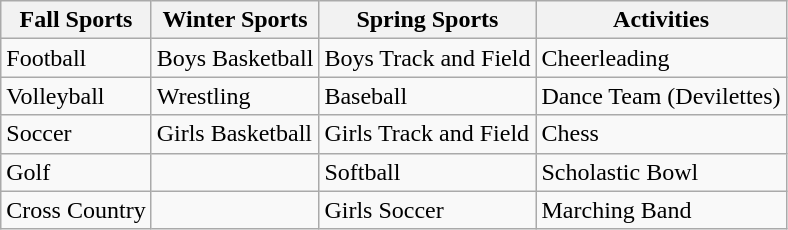<table class="wikitable">
<tr>
<th>Fall Sports</th>
<th>Winter Sports</th>
<th>Spring Sports</th>
<th>Activities</th>
</tr>
<tr>
<td>Football</td>
<td>Boys Basketball</td>
<td>Boys Track and Field</td>
<td>Cheerleading</td>
</tr>
<tr>
<td>Volleyball</td>
<td>Wrestling</td>
<td>Baseball</td>
<td>Dance Team (Devilettes)</td>
</tr>
<tr>
<td>Soccer</td>
<td>Girls Basketball</td>
<td>Girls Track and Field</td>
<td>Chess</td>
</tr>
<tr>
<td>Golf</td>
<td></td>
<td>Softball</td>
<td>Scholastic Bowl</td>
</tr>
<tr>
<td>Cross Country</td>
<td></td>
<td>Girls Soccer</td>
<td>Marching Band</td>
</tr>
</table>
